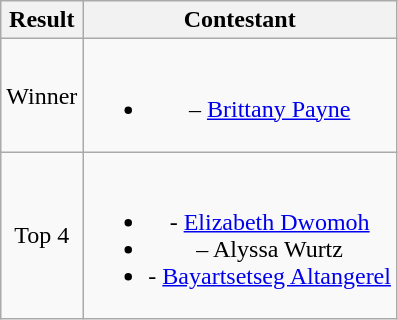<table class="wikitable" style="text-align:center;">
<tr>
<th>Result</th>
<th>Contestant</th>
</tr>
<tr>
<td>Winner</td>
<td><br><ul><li> – <a href='#'>Brittany Payne</a></li></ul></td>
</tr>
<tr>
<td>Top 4</td>
<td><br><ul><li> - <a href='#'>Elizabeth Dwomoh</a></li><li> – Alyssa Wurtz</li><li> - <a href='#'>Bayartsetseg Altangerel</a></li></ul></td>
</tr>
</table>
